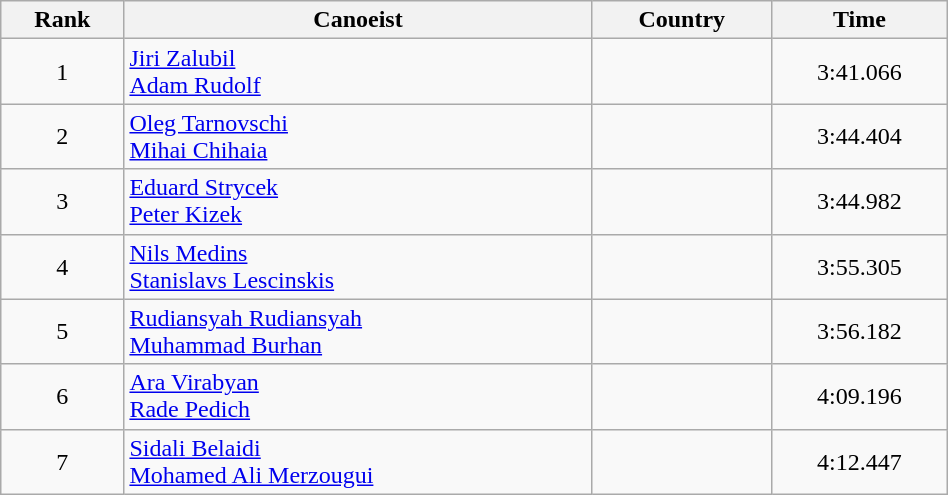<table class="wikitable" style="text-align:center;width: 50%">
<tr>
<th>Rank</th>
<th>Canoeist</th>
<th>Country</th>
<th>Time</th>
</tr>
<tr>
<td>1</td>
<td align="left"><a href='#'>Jiri Zalubil</a><br><a href='#'>Adam Rudolf</a></td>
<td align="left"></td>
<td>3:41.066</td>
</tr>
<tr>
<td>2</td>
<td align="left"><a href='#'>Oleg Tarnovschi</a><br><a href='#'>Mihai Chihaia</a></td>
<td align="left"></td>
<td>3:44.404</td>
</tr>
<tr>
<td>3</td>
<td align="left"><a href='#'>Eduard Strycek</a><br><a href='#'>Peter Kizek</a></td>
<td align="left"></td>
<td>3:44.982</td>
</tr>
<tr>
<td>4</td>
<td align="left"><a href='#'>Nils Medins</a><br><a href='#'>Stanislavs Lescinskis</a></td>
<td align="left"></td>
<td>3:55.305</td>
</tr>
<tr>
<td>5</td>
<td align="left"><a href='#'>Rudiansyah Rudiansyah</a><br><a href='#'>Muhammad Burhan</a></td>
<td align="left"></td>
<td>3:56.182</td>
</tr>
<tr>
<td>6</td>
<td align="left"><a href='#'>Ara Virabyan</a><br><a href='#'>Rade Pedich</a></td>
<td align="left"></td>
<td>4:09.196</td>
</tr>
<tr>
<td>7</td>
<td align="left"><a href='#'>Sidali Belaidi</a><br><a href='#'>Mohamed Ali Merzougui</a></td>
<td align="left"></td>
<td>4:12.447</td>
</tr>
</table>
